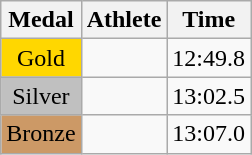<table class="wikitable">
<tr>
<th>Medal</th>
<th>Athlete</th>
<th>Time</th>
</tr>
<tr>
<td style="text-align:center;background-color:gold;">Gold</td>
<td></td>
<td>12:49.8</td>
</tr>
<tr>
<td style="text-align:center;background-color:silver;">Silver</td>
<td></td>
<td>13:02.5</td>
</tr>
<tr>
<td style="text-align:center;background-color:#CC9966;">Bronze</td>
<td></td>
<td>13:07.0</td>
</tr>
</table>
